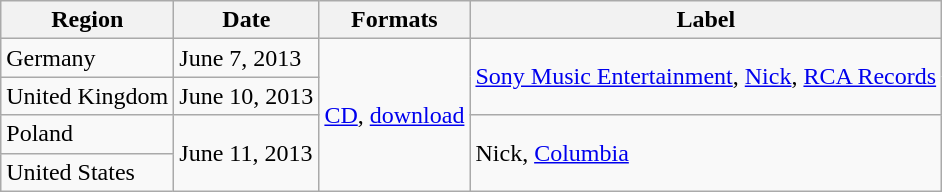<table class="wikitable">
<tr>
<th>Region</th>
<th>Date</th>
<th>Formats</th>
<th>Label</th>
</tr>
<tr>
<td>Germany</td>
<td>June 7, 2013</td>
<td rowspan="4"><a href='#'>CD</a>, <a href='#'>download</a></td>
<td rowspan="2"><a href='#'>Sony Music Entertainment</a>, <a href='#'>Nick</a>, <a href='#'>RCA Records</a></td>
</tr>
<tr>
<td>United Kingdom</td>
<td>June 10, 2013</td>
</tr>
<tr>
<td>Poland</td>
<td rowspan="2">June 11, 2013</td>
<td rowspan="2">Nick, <a href='#'>Columbia</a></td>
</tr>
<tr>
<td>United States</td>
</tr>
</table>
